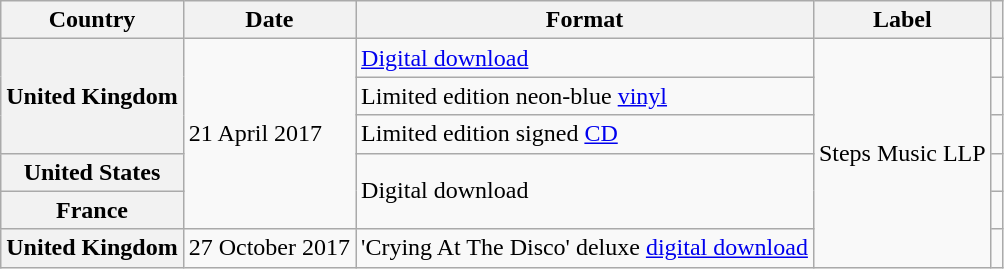<table class="wikitable plainrowheaders">
<tr>
<th scope="col">Country</th>
<th scope="col">Date</th>
<th scope="col">Format</th>
<th scope="col">Label</th>
<th scope="col"></th>
</tr>
<tr>
<th scope="row" rowspan="3">United Kingdom</th>
<td rowspan="5">21 April 2017</td>
<td><a href='#'>Digital download</a></td>
<td rowspan="6">Steps Music LLP</td>
<td style="text-align:center;"></td>
</tr>
<tr>
<td>Limited edition neon-blue <a href='#'>vinyl</a></td>
<td style="text-align:center;"></td>
</tr>
<tr>
<td>Limited edition signed <a href='#'>CD</a></td>
<td style="text-align:center;"></td>
</tr>
<tr>
<th scope="row">United States</th>
<td rowspan="2">Digital download</td>
<td style="text-align:center;"></td>
</tr>
<tr>
<th scope="row">France</th>
<td style="text-align:center;"></td>
</tr>
<tr>
<th scope="row" rowspan="3">United Kingdom</th>
<td rowspan="1">27 October 2017</td>
<td>'Crying At The Disco' deluxe <a href='#'>digital download</a></td>
<td style="text-align:center;"></td>
</tr>
</table>
